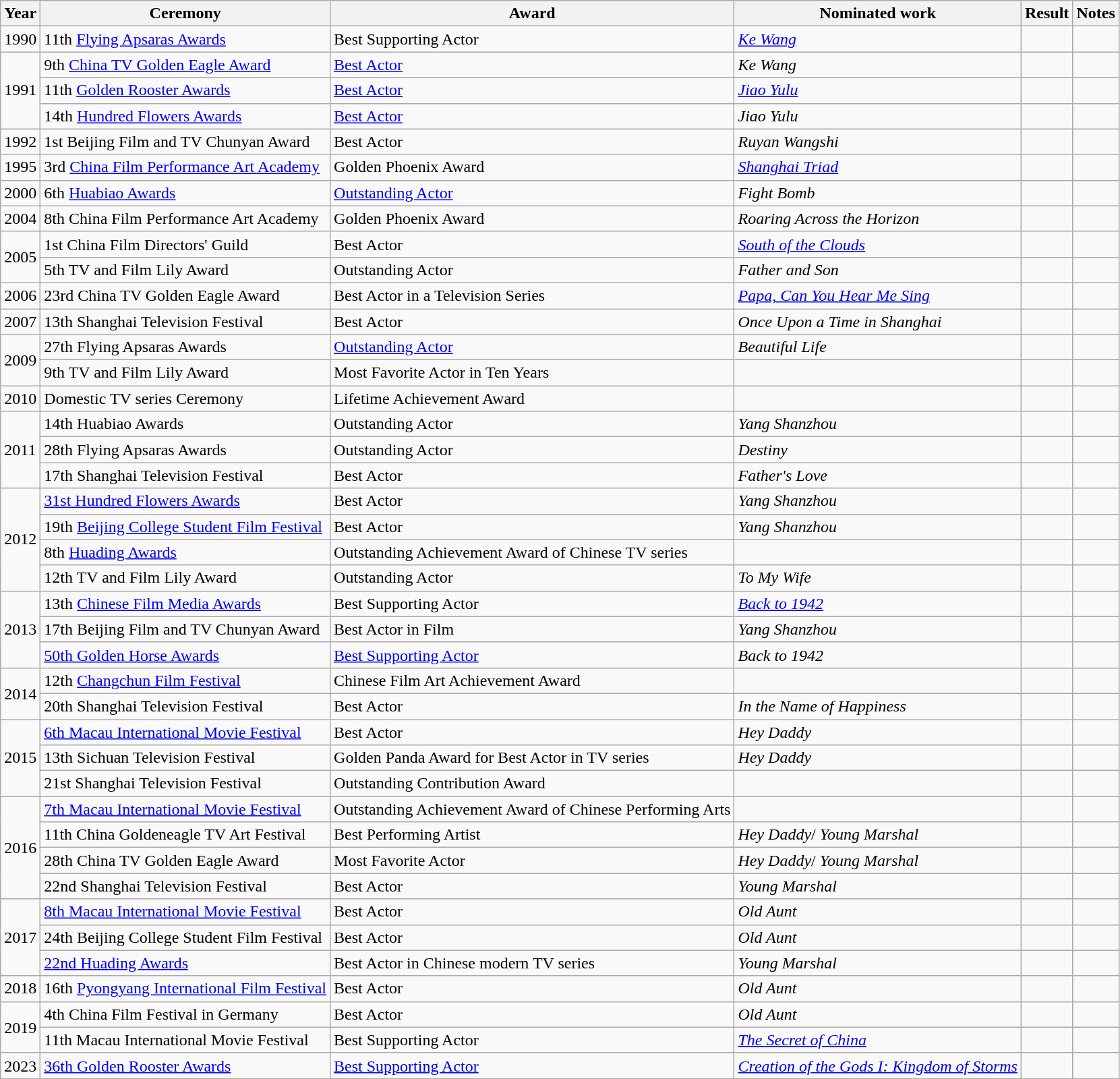<table class="wikitable">
<tr>
<th>Year</th>
<th>Ceremony</th>
<th>Award</th>
<th>Nominated work</th>
<th>Result</th>
<th>Notes</th>
</tr>
<tr>
<td>1990</td>
<td>11th <a href='#'>Flying Apsaras Awards</a></td>
<td>Best Supporting Actor</td>
<td><em><a href='#'>Ke Wang</a></em></td>
<td></td>
<td></td>
</tr>
<tr>
<td rowspan="3">1991</td>
<td>9th <a href='#'>China TV Golden Eagle Award</a></td>
<td><a href='#'>Best Actor</a></td>
<td><em>Ke Wang</em></td>
<td></td>
<td></td>
</tr>
<tr>
<td>11th <a href='#'>Golden Rooster Awards</a></td>
<td><a href='#'>Best Actor</a></td>
<td><em><a href='#'>Jiao Yulu</a></em></td>
<td></td>
<td></td>
</tr>
<tr>
<td>14th <a href='#'>Hundred Flowers Awards</a></td>
<td><a href='#'>Best Actor</a></td>
<td><em>Jiao Yulu</em></td>
<td></td>
<td></td>
</tr>
<tr>
<td>1992</td>
<td>1st Beijing Film and TV Chunyan Award</td>
<td>Best Actor</td>
<td><em>Ruyan Wangshi</em></td>
<td></td>
<td></td>
</tr>
<tr>
<td>1995</td>
<td>3rd <a href='#'>China Film Performance Art Academy</a></td>
<td>Golden Phoenix Award</td>
<td><em><a href='#'>Shanghai Triad</a></em></td>
<td></td>
<td></td>
</tr>
<tr>
<td>2000</td>
<td>6th <a href='#'>Huabiao Awards</a></td>
<td><a href='#'>Outstanding Actor</a></td>
<td><em>Fight Bomb</em></td>
<td></td>
<td></td>
</tr>
<tr>
<td>2004</td>
<td>8th China Film Performance Art Academy</td>
<td>Golden Phoenix Award</td>
<td><em>Roaring Across the Horizon</em></td>
<td></td>
<td></td>
</tr>
<tr>
<td rowspan="2">2005</td>
<td>1st China Film Directors' Guild</td>
<td>Best Actor</td>
<td><em><a href='#'>South of the Clouds</a></em></td>
<td></td>
<td></td>
</tr>
<tr>
<td>5th TV and Film Lily Award</td>
<td>Outstanding Actor</td>
<td><em>Father and Son</em></td>
<td></td>
<td></td>
</tr>
<tr>
<td>2006</td>
<td>23rd China TV Golden Eagle Award</td>
<td>Best Actor in a Television Series</td>
<td><em><a href='#'>Papa, Can You Hear Me Sing</a></em></td>
<td></td>
<td></td>
</tr>
<tr>
<td>2007</td>
<td>13th Shanghai Television Festival</td>
<td>Best Actor</td>
<td><em>Once Upon a Time in Shanghai</em></td>
<td></td>
<td></td>
</tr>
<tr>
<td rowspan="2">2009</td>
<td>27th Flying Apsaras Awards</td>
<td><a href='#'>Outstanding Actor</a></td>
<td><em>Beautiful Life</em></td>
<td></td>
<td></td>
</tr>
<tr>
<td>9th TV and Film Lily Award</td>
<td>Most Favorite Actor in Ten Years</td>
<td></td>
<td></td>
<td></td>
</tr>
<tr>
<td>2010</td>
<td>Domestic TV series Ceremony</td>
<td>Lifetime Achievement Award</td>
<td></td>
<td></td>
<td></td>
</tr>
<tr>
<td rowspan="3">2011</td>
<td>14th Huabiao Awards</td>
<td>Outstanding Actor</td>
<td><em>Yang Shanzhou</em></td>
<td></td>
<td></td>
</tr>
<tr>
<td>28th Flying Apsaras Awards</td>
<td>Outstanding Actor</td>
<td><em>Destiny</em></td>
<td></td>
<td></td>
</tr>
<tr>
<td>17th Shanghai Television Festival</td>
<td>Best Actor</td>
<td><em>Father's Love</em></td>
<td></td>
<td></td>
</tr>
<tr>
<td rowspan="4">2012</td>
<td><a href='#'>31st Hundred Flowers Awards</a></td>
<td>Best Actor</td>
<td><em>Yang Shanzhou</em></td>
<td></td>
<td></td>
</tr>
<tr>
<td>19th <a href='#'>Beijing College Student Film Festival</a></td>
<td>Best Actor</td>
<td><em>Yang Shanzhou</em></td>
<td></td>
<td></td>
</tr>
<tr>
<td>8th <a href='#'>Huading Awards</a></td>
<td>Outstanding Achievement Award of Chinese TV series</td>
<td></td>
<td></td>
<td></td>
</tr>
<tr>
<td>12th TV and Film Lily Award</td>
<td>Outstanding Actor</td>
<td><em>To My Wife</em></td>
<td></td>
<td></td>
</tr>
<tr>
<td rowspan="3">2013</td>
<td>13th <a href='#'>Chinese Film Media Awards</a></td>
<td>Best Supporting Actor</td>
<td><em><a href='#'>Back to 1942</a></em></td>
<td></td>
<td></td>
</tr>
<tr>
<td>17th Beijing Film and TV Chunyan Award</td>
<td>Best Actor in Film</td>
<td><em>Yang Shanzhou</em></td>
<td></td>
<td></td>
</tr>
<tr>
<td><a href='#'>50th Golden Horse Awards</a></td>
<td><a href='#'>Best Supporting Actor</a></td>
<td><em>Back to 1942</em></td>
<td></td>
<td></td>
</tr>
<tr>
<td rowspan="2">2014</td>
<td>12th <a href='#'>Changchun Film Festival</a></td>
<td>Chinese Film Art Achievement Award</td>
<td></td>
<td></td>
<td></td>
</tr>
<tr>
<td>20th Shanghai Television Festival</td>
<td>Best Actor</td>
<td><em>In the Name of Happiness</em></td>
<td></td>
<td></td>
</tr>
<tr>
<td rowspan="3">2015</td>
<td><a href='#'>6th Macau International Movie Festival</a></td>
<td>Best Actor</td>
<td><em>Hey Daddy</em></td>
<td></td>
<td></td>
</tr>
<tr>
<td>13th Sichuan Television Festival</td>
<td>Golden Panda Award for Best Actor in TV series</td>
<td><em>Hey Daddy</em></td>
<td></td>
<td></td>
</tr>
<tr>
<td>21st Shanghai Television Festival</td>
<td>Outstanding Contribution Award</td>
<td></td>
<td></td>
<td></td>
</tr>
<tr>
<td rowspan="4">2016</td>
<td><a href='#'>7th Macau International Movie Festival</a></td>
<td>Outstanding Achievement Award of Chinese Performing Arts</td>
<td></td>
<td></td>
<td></td>
</tr>
<tr>
<td>11th China Goldeneagle TV Art Festival</td>
<td>Best Performing Artist</td>
<td><em>Hey Daddy</em>/ <em>Young Marshal</em></td>
<td></td>
<td></td>
</tr>
<tr>
<td>28th China TV Golden Eagle Award</td>
<td>Most Favorite Actor</td>
<td><em>Hey Daddy</em>/ <em>Young Marshal</em></td>
<td></td>
<td></td>
</tr>
<tr>
<td>22nd Shanghai Television Festival</td>
<td>Best Actor</td>
<td><em>Young Marshal</em></td>
<td></td>
<td></td>
</tr>
<tr>
<td rowspan="3">2017</td>
<td><a href='#'>8th Macau International Movie Festival</a></td>
<td>Best Actor</td>
<td><em>Old Aunt</em></td>
<td></td>
<td></td>
</tr>
<tr>
<td>24th Beijing College Student Film Festival</td>
<td>Best Actor</td>
<td><em>Old Aunt</em></td>
<td></td>
<td></td>
</tr>
<tr>
<td><a href='#'>22nd Huading Awards</a></td>
<td>Best Actor in Chinese modern TV series</td>
<td><em>Young Marshal</em></td>
<td></td>
<td></td>
</tr>
<tr>
<td>2018</td>
<td>16th <a href='#'>Pyongyang International Film Festival</a></td>
<td>Best Actor</td>
<td><em>Old Aunt</em></td>
<td></td>
<td></td>
</tr>
<tr>
<td rowspan="2">2019</td>
<td>4th China Film Festival in Germany</td>
<td>Best Actor</td>
<td><em>Old Aunt</em></td>
<td></td>
<td></td>
</tr>
<tr>
<td>11th Macau International Movie Festival</td>
<td>Best Supporting Actor</td>
<td><em><a href='#'>The Secret of China</a></em></td>
<td></td>
<td></td>
</tr>
<tr>
<td>2023</td>
<td><a href='#'>36th Golden Rooster Awards</a></td>
<td><a href='#'>Best Supporting Actor</a></td>
<td><em><a href='#'>Creation of the Gods I: Kingdom of Storms</a></em></td>
<td></td>
<td></td>
</tr>
</table>
